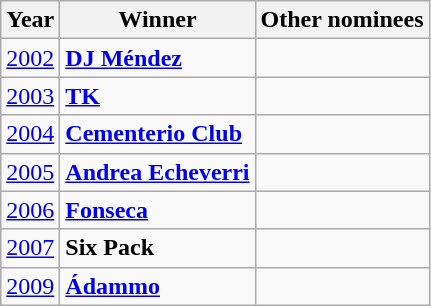<table class="wikitable">
<tr>
<th>Year</th>
<th>Winner</th>
<th>Other nominees</th>
</tr>
<tr>
<td><a href='#'>2002</a></td>
<td><strong><a href='#'>DJ Méndez</a></strong></td>
<td></td>
</tr>
<tr>
<td><a href='#'>2003</a></td>
<td><strong><a href='#'>TK</a></strong></td>
<td></td>
</tr>
<tr>
<td><a href='#'>2004</a></td>
<td><strong><a href='#'>Cementerio Club</a></strong></td>
<td></td>
</tr>
<tr>
<td><a href='#'>2005</a></td>
<td><strong><a href='#'>Andrea Echeverri</a></strong></td>
<td></td>
</tr>
<tr>
<td><a href='#'>2006</a></td>
<td><strong><a href='#'>Fonseca</a></strong></td>
<td></td>
</tr>
<tr>
<td><a href='#'>2007</a></td>
<td><strong>Six Pack</strong></td>
<td></td>
</tr>
<tr>
<td><a href='#'>2009</a></td>
<td><strong><a href='#'>Ádammo</a></strong></td>
<td></td>
</tr>
</table>
